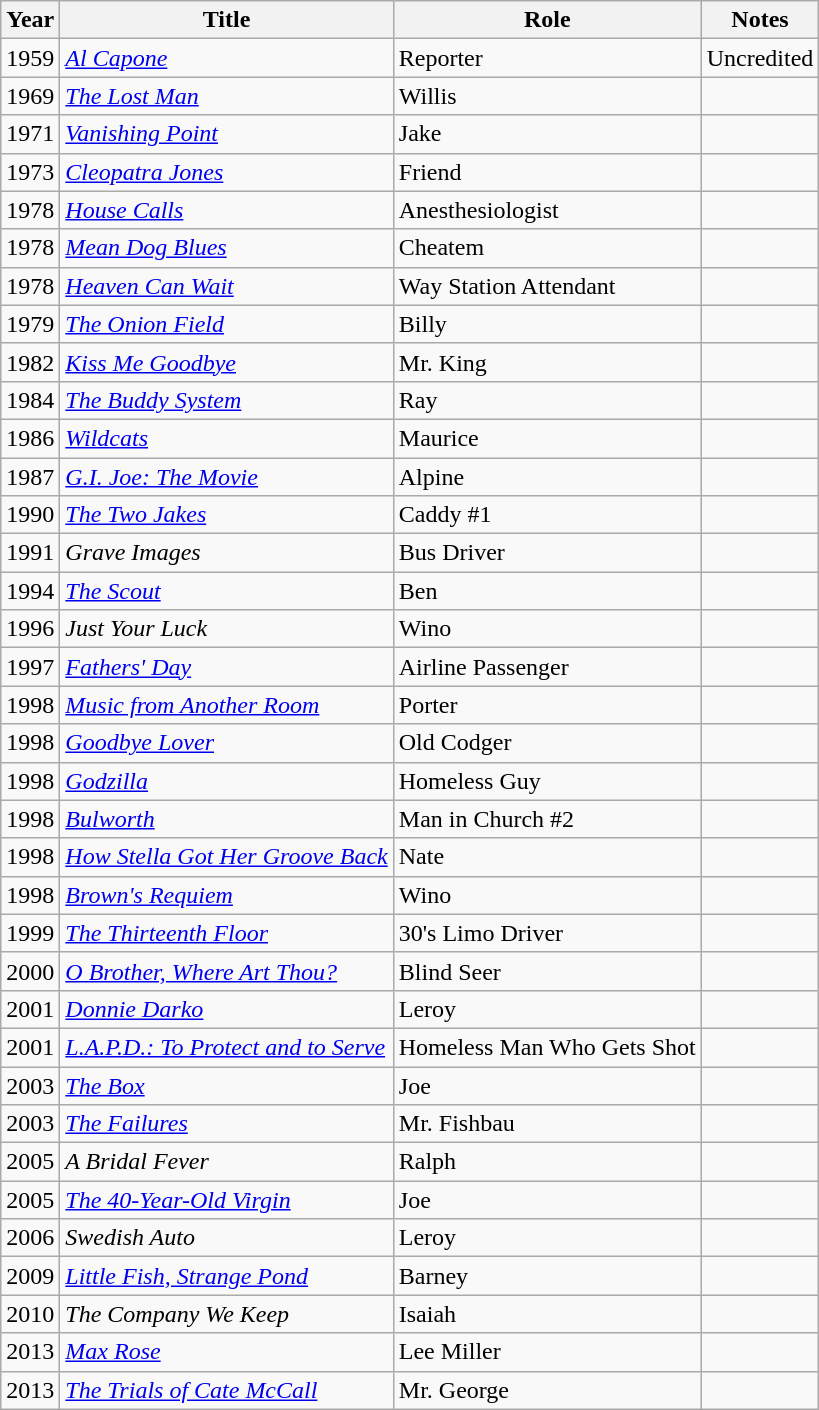<table class="wikitable sortable">
<tr>
<th>Year</th>
<th>Title</th>
<th>Role</th>
<th>Notes</th>
</tr>
<tr>
<td>1959</td>
<td><a href='#'><em>Al Capone</em></a></td>
<td>Reporter</td>
<td>Uncredited</td>
</tr>
<tr>
<td>1969</td>
<td><em><a href='#'>The Lost Man</a></em></td>
<td>Willis</td>
<td></td>
</tr>
<tr>
<td>1971</td>
<td><a href='#'><em>Vanishing Point</em></a></td>
<td>Jake</td>
<td></td>
</tr>
<tr>
<td>1973</td>
<td><em><a href='#'>Cleopatra Jones</a></em></td>
<td>Friend</td>
<td></td>
</tr>
<tr>
<td>1978</td>
<td><a href='#'><em>House Calls</em></a></td>
<td>Anesthesiologist</td>
<td></td>
</tr>
<tr>
<td>1978</td>
<td><em><a href='#'>Mean Dog Blues</a></em></td>
<td>Cheatem</td>
<td></td>
</tr>
<tr>
<td>1978</td>
<td><a href='#'><em>Heaven Can Wait</em></a></td>
<td>Way Station Attendant</td>
<td></td>
</tr>
<tr>
<td>1979</td>
<td><a href='#'><em>The Onion Field</em></a></td>
<td>Billy</td>
<td></td>
</tr>
<tr>
<td>1982</td>
<td><a href='#'><em>Kiss Me Goodbye</em></a></td>
<td>Mr. King</td>
<td></td>
</tr>
<tr>
<td>1984</td>
<td><a href='#'><em>The Buddy System</em></a></td>
<td>Ray</td>
<td></td>
</tr>
<tr>
<td>1986</td>
<td><a href='#'><em>Wildcats</em></a></td>
<td>Maurice</td>
<td></td>
</tr>
<tr>
<td>1987</td>
<td><em><a href='#'>G.I. Joe: The Movie</a></em></td>
<td>Alpine</td>
<td></td>
</tr>
<tr>
<td>1990</td>
<td><em><a href='#'>The Two Jakes</a></em></td>
<td>Caddy #1</td>
<td></td>
</tr>
<tr>
<td>1991</td>
<td><em>Grave Images</em></td>
<td>Bus Driver</td>
<td></td>
</tr>
<tr>
<td>1994</td>
<td><a href='#'><em>The Scout</em></a></td>
<td>Ben</td>
<td></td>
</tr>
<tr>
<td>1996</td>
<td><em>Just Your Luck</em></td>
<td>Wino</td>
<td></td>
</tr>
<tr>
<td>1997</td>
<td><a href='#'><em>Fathers' Day</em></a></td>
<td>Airline Passenger</td>
<td></td>
</tr>
<tr>
<td>1998</td>
<td><a href='#'><em>Music from Another Room</em></a></td>
<td>Porter</td>
<td></td>
</tr>
<tr>
<td>1998</td>
<td><em><a href='#'>Goodbye Lover</a></em></td>
<td>Old Codger</td>
<td></td>
</tr>
<tr>
<td>1998</td>
<td><a href='#'><em>Godzilla</em></a></td>
<td>Homeless Guy</td>
<td></td>
</tr>
<tr>
<td>1998</td>
<td><em><a href='#'>Bulworth</a></em></td>
<td>Man in Church #2</td>
<td></td>
</tr>
<tr>
<td>1998</td>
<td><em><a href='#'>How Stella Got Her Groove Back</a></em></td>
<td>Nate</td>
<td></td>
</tr>
<tr>
<td>1998</td>
<td><a href='#'><em>Brown's Requiem</em></a></td>
<td>Wino</td>
<td></td>
</tr>
<tr>
<td>1999</td>
<td><em><a href='#'>The Thirteenth Floor</a></em></td>
<td>30's Limo Driver</td>
<td></td>
</tr>
<tr>
<td>2000</td>
<td><em><a href='#'>O Brother, Where Art Thou?</a></em></td>
<td>Blind Seer</td>
<td></td>
</tr>
<tr>
<td>2001</td>
<td><em><a href='#'>Donnie Darko</a></em></td>
<td>Leroy</td>
<td></td>
</tr>
<tr>
<td>2001</td>
<td><em><a href='#'>L.A.P.D.: To Protect and to Serve</a></em></td>
<td>Homeless Man Who Gets Shot</td>
<td></td>
</tr>
<tr>
<td>2003</td>
<td><a href='#'><em>The Box</em></a></td>
<td>Joe</td>
<td></td>
</tr>
<tr>
<td>2003</td>
<td><em><a href='#'>The Failures</a></em></td>
<td>Mr. Fishbau</td>
<td></td>
</tr>
<tr>
<td>2005</td>
<td><em>A Bridal Fever</em></td>
<td>Ralph</td>
<td></td>
</tr>
<tr>
<td>2005</td>
<td><em><a href='#'>The 40-Year-Old Virgin</a></em></td>
<td>Joe</td>
<td></td>
</tr>
<tr>
<td>2006</td>
<td><em>Swedish Auto</em></td>
<td>Leroy</td>
<td></td>
</tr>
<tr>
<td>2009</td>
<td><em><a href='#'>Little Fish, Strange Pond</a></em></td>
<td>Barney</td>
<td></td>
</tr>
<tr>
<td>2010</td>
<td><em>The Company We Keep</em></td>
<td>Isaiah</td>
<td></td>
</tr>
<tr>
<td>2013</td>
<td><a href='#'><em>Max Rose</em></a></td>
<td>Lee Miller</td>
<td></td>
</tr>
<tr>
<td>2013</td>
<td><em><a href='#'>The Trials of Cate McCall</a></em></td>
<td>Mr. George</td>
<td></td>
</tr>
</table>
